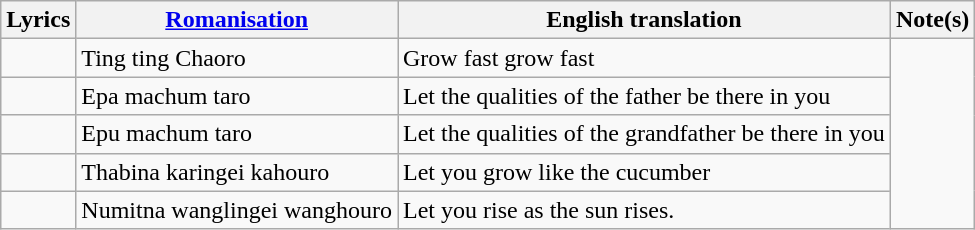<table class="wikitable">
<tr>
<th>Lyrics</th>
<th><a href='#'>Romanisation</a></th>
<th>English translation</th>
<th>Note(s)</th>
</tr>
<tr>
<td></td>
<td>Ting ting Chaoro</td>
<td>Grow fast grow fast</td>
<td rowspan="5"></td>
</tr>
<tr>
<td></td>
<td>Epa machum taro</td>
<td>Let the qualities of the father be there in you</td>
</tr>
<tr>
<td></td>
<td>Epu machum taro</td>
<td>Let the qualities of the grandfather be there in you</td>
</tr>
<tr>
<td></td>
<td>Thabina karingei kahouro</td>
<td>Let you grow like the cucumber</td>
</tr>
<tr>
<td></td>
<td>Numitna wanglingei wanghouro</td>
<td>Let you rise as the sun rises.</td>
</tr>
</table>
